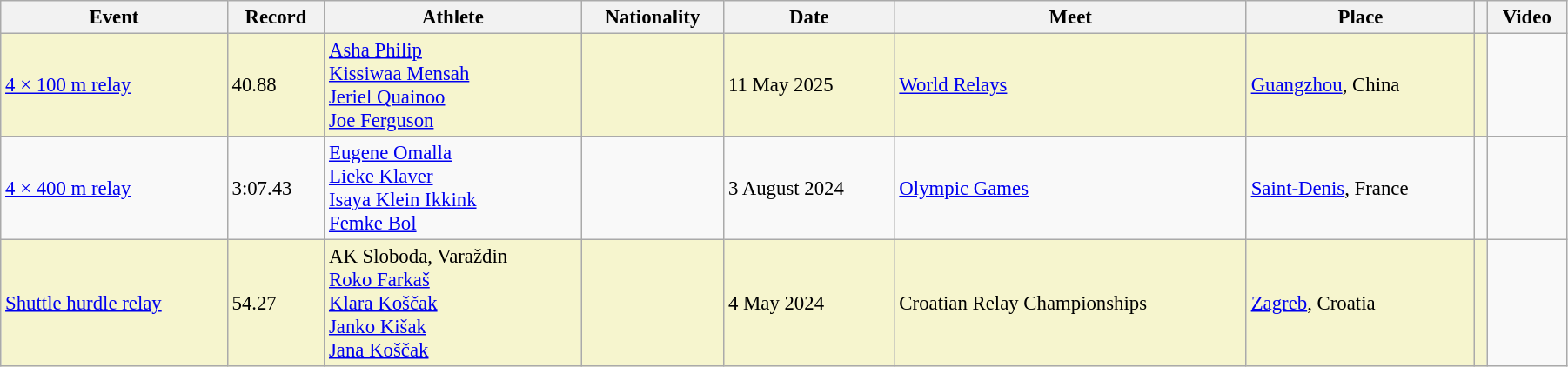<table class="wikitable" style="font-size: 95%; width: 95%;">
<tr>
<th>Event</th>
<th>Record</th>
<th>Athlete</th>
<th>Nationality</th>
<th>Date</th>
<th>Meet</th>
<th>Place</th>
<th></th>
<th>Video</th>
</tr>
<tr style="background:#f6F5CE;">
<td><a href='#'>4 × 100 m relay</a></td>
<td>40.88</td>
<td><a href='#'>Asha Philip</a><br><a href='#'>Kissiwaa Mensah</a><br><a href='#'>Jeriel Quainoo</a><br><a href='#'>Joe Ferguson</a></td>
<td></td>
<td>11 May 2025</td>
<td><a href='#'>World Relays</a></td>
<td><a href='#'>Guangzhou</a>, China</td>
<td></td>
</tr>
<tr>
<td><a href='#'>4 × 400 m relay</a></td>
<td>3:07.43</td>
<td><a href='#'>Eugene Omalla</a><br><a href='#'>Lieke Klaver</a><br><a href='#'>Isaya Klein Ikkink</a><br><a href='#'>Femke Bol</a></td>
<td></td>
<td>3 August 2024</td>
<td><a href='#'>Olympic Games</a></td>
<td><a href='#'>Saint-Denis</a>, France</td>
<td style="text-align:center"></td>
<td style="text-align:center"></td>
</tr>
<tr style="background:#f6F5CE;">
<td><a href='#'>Shuttle hurdle relay</a></td>
<td>54.27</td>
<td>AK Sloboda, Varaždin<br><a href='#'>Roko Farkaš</a><br><a href='#'>Klara Koščak</a><br><a href='#'>Janko Kišak</a><br><a href='#'>Jana Koščak</a></td>
<td></td>
<td>4 May 2024</td>
<td>Croatian Relay Championships</td>
<td><a href='#'>Zagreb</a>, Croatia</td>
<td></td>
</tr>
</table>
